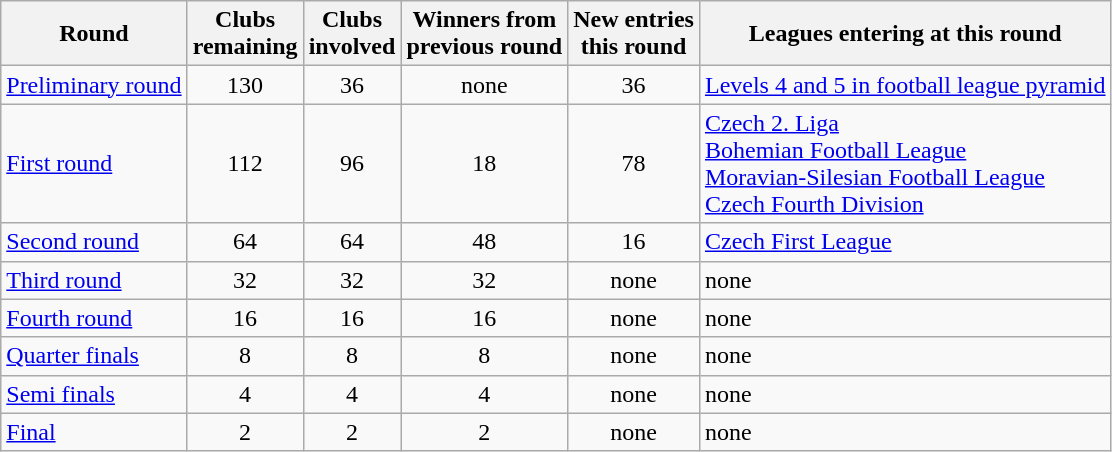<table class="wikitable">
<tr>
<th>Round</th>
<th>Clubs<br>remaining</th>
<th>Clubs<br>involved</th>
<th>Winners from<br>previous round</th>
<th>New entries<br>this round</th>
<th>Leagues entering at this round</th>
</tr>
<tr>
<td><a href='#'>Preliminary round</a></td>
<td align="center">130</td>
<td align="center">36</td>
<td align="center">none</td>
<td align="center">36</td>
<td><a href='#'>Levels 4 and 5 in football league pyramid</a></td>
</tr>
<tr>
<td><a href='#'>First round</a></td>
<td align="center">112</td>
<td align="center">96</td>
<td align="center">18</td>
<td align="center">78</td>
<td><a href='#'>Czech 2. Liga</a><br><a href='#'>Bohemian Football League</a><br><a href='#'>Moravian-Silesian Football League</a><br><a href='#'>Czech Fourth Division</a></td>
</tr>
<tr>
<td><a href='#'>Second round</a></td>
<td align="center">64</td>
<td align="center">64</td>
<td align="center">48</td>
<td align="center">16</td>
<td><a href='#'>Czech First League</a></td>
</tr>
<tr>
<td><a href='#'>Third round</a></td>
<td align="center">32</td>
<td align="center">32</td>
<td align="center">32</td>
<td align="center">none</td>
<td>none</td>
</tr>
<tr>
<td><a href='#'>Fourth round</a></td>
<td align="center">16</td>
<td align="center">16</td>
<td align="center">16</td>
<td align="center">none</td>
<td>none</td>
</tr>
<tr>
<td><a href='#'>Quarter finals</a></td>
<td align="center">8</td>
<td align="center">8</td>
<td align="center">8</td>
<td align="center">none</td>
<td>none</td>
</tr>
<tr>
<td><a href='#'>Semi finals</a></td>
<td align="center">4</td>
<td align="center">4</td>
<td align="center">4</td>
<td align="center">none</td>
<td>none</td>
</tr>
<tr>
<td><a href='#'>Final</a></td>
<td align="center">2</td>
<td align="center">2</td>
<td align="center">2</td>
<td align="center">none</td>
<td>none</td>
</tr>
</table>
